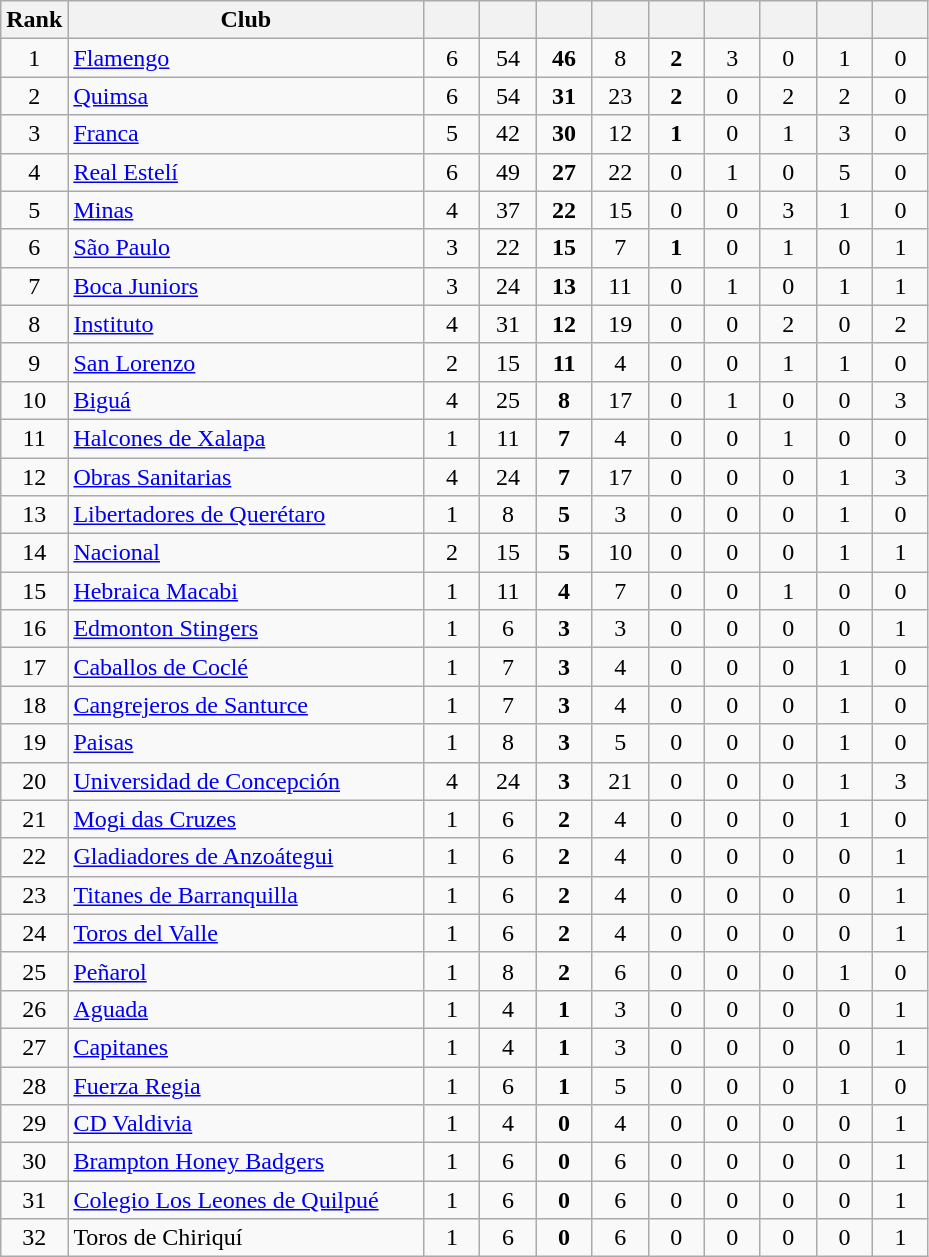<table class="wikitable" style="text-align:center">
<tr>
<th>Rank</th>
<th width=230>Club</th>
<th width=30></th>
<th width=30></th>
<th width=30></th>
<th width=30></th>
<th width=30></th>
<th width=30></th>
<th width=30></th>
<th width=30></th>
<th width=30></th>
</tr>
<tr>
<td>1</td>
<td align=left> <a href='#'>Flamengo</a></td>
<td>6</td>
<td>54</td>
<td><strong>46</strong></td>
<td>8</td>
<td><strong>2</strong></td>
<td>3</td>
<td>0</td>
<td>1</td>
<td>0</td>
</tr>
<tr>
<td>2</td>
<td align=left> <a href='#'>Quimsa</a></td>
<td>6</td>
<td>54</td>
<td><strong>31</strong></td>
<td>23</td>
<td><strong>2</strong></td>
<td>0</td>
<td>2</td>
<td>2</td>
<td>0</td>
</tr>
<tr>
<td>3</td>
<td align=left> <a href='#'>Franca</a></td>
<td>5</td>
<td>42</td>
<td><strong>30</strong></td>
<td>12</td>
<td><strong>1</strong></td>
<td>0</td>
<td>1</td>
<td>3</td>
<td>0</td>
</tr>
<tr>
<td>4</td>
<td align=left> <a href='#'>Real Estelí</a></td>
<td>6</td>
<td>49</td>
<td><strong>27</strong></td>
<td>22</td>
<td>0</td>
<td>1</td>
<td>0</td>
<td>5</td>
<td>0</td>
</tr>
<tr>
<td>5</td>
<td align=left> <a href='#'>Minas</a></td>
<td>4</td>
<td>37</td>
<td><strong>22</strong></td>
<td>15</td>
<td>0</td>
<td>0</td>
<td>3</td>
<td>1</td>
<td>0</td>
</tr>
<tr>
<td>6</td>
<td align=left> <a href='#'>São Paulo</a></td>
<td>3</td>
<td>22</td>
<td><strong>15</strong></td>
<td>7</td>
<td><strong>1</strong></td>
<td>0</td>
<td>1</td>
<td>0</td>
<td>1</td>
</tr>
<tr>
<td>7</td>
<td align=left> <a href='#'>Boca Juniors</a></td>
<td>3</td>
<td>24</td>
<td><strong>13</strong></td>
<td>11</td>
<td>0</td>
<td>1</td>
<td>0</td>
<td>1</td>
<td>1</td>
</tr>
<tr>
<td>8</td>
<td align=left> <a href='#'>Instituto</a></td>
<td>4</td>
<td>31</td>
<td><strong>12</strong></td>
<td>19</td>
<td>0</td>
<td>0</td>
<td>2</td>
<td>0</td>
<td>2</td>
</tr>
<tr>
<td>9</td>
<td align=left> <a href='#'>San Lorenzo</a></td>
<td>2</td>
<td>15</td>
<td><strong>11</strong></td>
<td>4</td>
<td>0</td>
<td>0</td>
<td>1</td>
<td>1</td>
<td>0</td>
</tr>
<tr>
<td>10</td>
<td align=left> <a href='#'>Biguá</a></td>
<td>4</td>
<td>25</td>
<td><strong>8</strong></td>
<td>17</td>
<td>0</td>
<td>1</td>
<td>0</td>
<td>0</td>
<td>3</td>
</tr>
<tr>
<td>11</td>
<td align=left> <a href='#'>Halcones de Xalapa</a></td>
<td>1</td>
<td>11</td>
<td><strong>7</strong></td>
<td>4</td>
<td>0</td>
<td>0</td>
<td>1</td>
<td>0</td>
<td>0</td>
</tr>
<tr>
<td>12</td>
<td align=left> <a href='#'>Obras Sanitarias</a></td>
<td>4</td>
<td>24</td>
<td><strong>7</strong></td>
<td>17</td>
<td>0</td>
<td>0</td>
<td>0</td>
<td>1</td>
<td>3</td>
</tr>
<tr>
<td>13</td>
<td align=left> <a href='#'>Libertadores de Querétaro</a></td>
<td>1</td>
<td>8</td>
<td><strong>5</strong></td>
<td>3</td>
<td>0</td>
<td>0</td>
<td>0</td>
<td>1</td>
<td>0</td>
</tr>
<tr>
<td>14</td>
<td align=left> <a href='#'>Nacional</a></td>
<td>2</td>
<td>15</td>
<td><strong>5</strong></td>
<td>10</td>
<td>0</td>
<td>0</td>
<td>0</td>
<td>1</td>
<td>1</td>
</tr>
<tr>
<td>15</td>
<td align=left> <a href='#'>Hebraica Macabi</a></td>
<td>1</td>
<td>11</td>
<td><strong>4</strong></td>
<td>7</td>
<td>0</td>
<td>0</td>
<td>1</td>
<td>0</td>
<td>0</td>
</tr>
<tr>
<td>16</td>
<td align=left> <a href='#'>Edmonton Stingers</a></td>
<td>1</td>
<td>6</td>
<td><strong>3</strong></td>
<td>3</td>
<td>0</td>
<td>0</td>
<td>0</td>
<td>0</td>
<td>1</td>
</tr>
<tr>
<td>17</td>
<td align=left> <a href='#'>Caballos de Coclé</a></td>
<td>1</td>
<td>7</td>
<td><strong>3</strong></td>
<td>4</td>
<td>0</td>
<td>0</td>
<td>0</td>
<td>1</td>
<td>0</td>
</tr>
<tr>
<td>18</td>
<td align=left> <a href='#'>Cangrejeros de Santurce</a></td>
<td>1</td>
<td>7</td>
<td><strong>3</strong></td>
<td>4</td>
<td>0</td>
<td>0</td>
<td>0</td>
<td>1</td>
<td>0</td>
</tr>
<tr>
<td>19</td>
<td align=left> <a href='#'>Paisas</a></td>
<td>1</td>
<td>8</td>
<td><strong>3</strong></td>
<td>5</td>
<td>0</td>
<td>0</td>
<td>0</td>
<td>1</td>
<td>0</td>
</tr>
<tr>
<td>20</td>
<td align=left> <a href='#'>Universidad de Concepción</a></td>
<td>4</td>
<td>24</td>
<td><strong>3</strong></td>
<td>21</td>
<td>0</td>
<td>0</td>
<td>0</td>
<td>1</td>
<td>3</td>
</tr>
<tr>
<td>21</td>
<td align=left> <a href='#'>Mogi das Cruzes</a></td>
<td>1</td>
<td>6</td>
<td><strong>2</strong></td>
<td>4</td>
<td>0</td>
<td>0</td>
<td>0</td>
<td>1</td>
<td>0</td>
</tr>
<tr>
<td>22</td>
<td align=left> <a href='#'>Gladiadores de Anzoátegui</a></td>
<td>1</td>
<td>6</td>
<td><strong>2</strong></td>
<td>4</td>
<td>0</td>
<td>0</td>
<td>0</td>
<td>0</td>
<td>1</td>
</tr>
<tr>
<td>23</td>
<td align=left> <a href='#'>Titanes de Barranquilla</a></td>
<td>1</td>
<td>6</td>
<td><strong>2</strong></td>
<td>4</td>
<td>0</td>
<td>0</td>
<td>0</td>
<td>0</td>
<td>1</td>
</tr>
<tr>
<td>24</td>
<td align=left> <a href='#'>Toros del Valle</a></td>
<td>1</td>
<td>6</td>
<td><strong>2</strong></td>
<td>4</td>
<td>0</td>
<td>0</td>
<td>0</td>
<td>0</td>
<td>1</td>
</tr>
<tr>
<td>25</td>
<td align=left> <a href='#'>Peñarol</a></td>
<td>1</td>
<td>8</td>
<td><strong>2</strong></td>
<td>6</td>
<td>0</td>
<td>0</td>
<td>0</td>
<td>1</td>
<td>0</td>
</tr>
<tr>
<td>26</td>
<td align=left> <a href='#'>Aguada</a></td>
<td>1</td>
<td>4</td>
<td><strong>1</strong></td>
<td>3</td>
<td>0</td>
<td>0</td>
<td>0</td>
<td>0</td>
<td>1</td>
</tr>
<tr>
<td>27</td>
<td align=left> <a href='#'>Capitanes</a></td>
<td>1</td>
<td>4</td>
<td><strong>1</strong></td>
<td>3</td>
<td>0</td>
<td>0</td>
<td>0</td>
<td>0</td>
<td>1</td>
</tr>
<tr>
<td>28</td>
<td align=left> <a href='#'>Fuerza Regia</a></td>
<td>1</td>
<td>6</td>
<td><strong>1</strong></td>
<td>5</td>
<td>0</td>
<td>0</td>
<td>0</td>
<td>1</td>
<td>0</td>
</tr>
<tr>
<td>29</td>
<td align=left> <a href='#'>CD Valdivia</a></td>
<td>1</td>
<td>4</td>
<td><strong>0</strong></td>
<td>4</td>
<td>0</td>
<td>0</td>
<td>0</td>
<td>0</td>
<td>1</td>
</tr>
<tr>
<td>30</td>
<td align=left> <a href='#'>Brampton Honey Badgers</a></td>
<td>1</td>
<td>6</td>
<td><strong>0</strong></td>
<td>6</td>
<td>0</td>
<td>0</td>
<td>0</td>
<td>0</td>
<td>1</td>
</tr>
<tr>
<td>31</td>
<td align=left> <a href='#'>Colegio Los Leones de Quilpué</a></td>
<td>1</td>
<td>6</td>
<td><strong>0</strong></td>
<td>6</td>
<td>0</td>
<td>0</td>
<td>0</td>
<td>0</td>
<td>1</td>
</tr>
<tr>
<td>32</td>
<td align=left> Toros de Chiriquí</td>
<td>1</td>
<td>6</td>
<td><strong>0</strong></td>
<td>6</td>
<td>0</td>
<td>0</td>
<td>0</td>
<td>0</td>
<td>1</td>
</tr>
</table>
